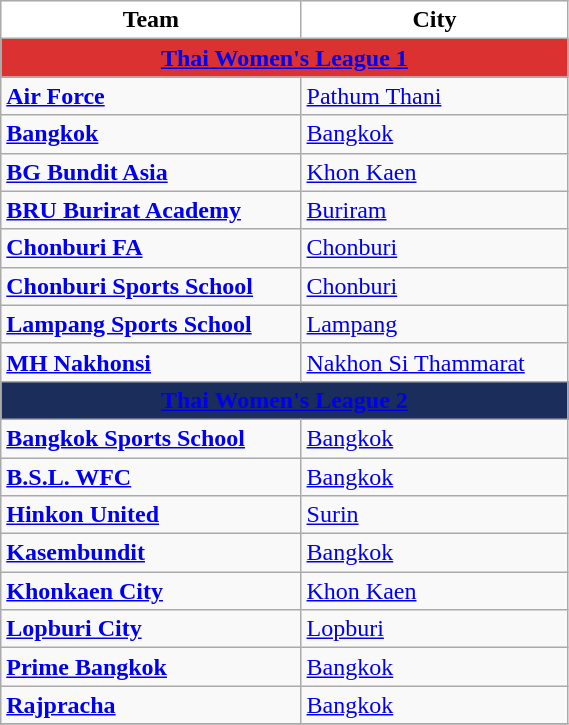<table class="wikitable collapsible autocollapse" style="text-align:left; width:30%;">
<tr>
<th style="background:white">Team</th>
<th style="background:white">City</th>
</tr>
<tr>
<th style="background:#DB3131;" colspan="6"><a href='#'><span>Thai Women's League 1</span></a></th>
</tr>
<tr>
<td><strong><a href='#'>Air Force</a></strong></td>
<td><a href='#'>Pathum Thani</a></td>
</tr>
<tr>
<td><strong><a href='#'>Bangkok</a></strong></td>
<td><a href='#'>Bangkok</a></td>
</tr>
<tr>
<td><strong><a href='#'>BG Bundit Asia</a></strong></td>
<td><a href='#'>Khon Kaen</a></td>
</tr>
<tr>
<td><strong><a href='#'>BRU Burirat Academy</a> </strong></td>
<td><a href='#'>Buriram</a></td>
</tr>
<tr>
<td><strong><a href='#'>Chonburi FA</a></strong></td>
<td><a href='#'>Chonburi</a></td>
</tr>
<tr>
<td><strong><a href='#'>Chonburi Sports School</a></strong></td>
<td><a href='#'>Chonburi</a></td>
</tr>
<tr>
<td><strong><a href='#'>Lampang Sports School</a></strong></td>
<td><a href='#'>Lampang</a></td>
</tr>
<tr>
<td><strong><a href='#'>MH Nakhonsi</a></strong></td>
<td><a href='#'>Nakhon Si Thammarat</a></td>
</tr>
<tr>
<th style="background:#1A2D5B;" colspan="6"><a href='#'><span>Thai Women's League 2</span></a></th>
</tr>
<tr>
<td><strong><a href='#'>Bangkok Sports School</a></strong></td>
<td><a href='#'>Bangkok</a></td>
</tr>
<tr>
<td><strong><a href='#'>B.S.L. WFC</a></strong></td>
<td><a href='#'>Bangkok</a></td>
</tr>
<tr>
<td><strong><a href='#'>Hinkon United</a></strong></td>
<td><a href='#'>Surin</a></td>
</tr>
<tr>
<td><strong><a href='#'>Kasembundit</a></strong></td>
<td><a href='#'>Bangkok</a></td>
</tr>
<tr>
<td><strong><a href='#'>Khonkaen City</a></strong></td>
<td><a href='#'>Khon Kaen</a></td>
</tr>
<tr>
<td><strong><a href='#'>Lopburi City</a></strong></td>
<td><a href='#'>Lopburi</a></td>
</tr>
<tr>
<td><strong><a href='#'>Prime Bangkok</a></strong></td>
<td><a href='#'>Bangkok</a></td>
</tr>
<tr>
<td><strong><a href='#'>Rajpracha</a></strong></td>
<td><a href='#'>Bangkok</a></td>
</tr>
<tr>
</tr>
</table>
